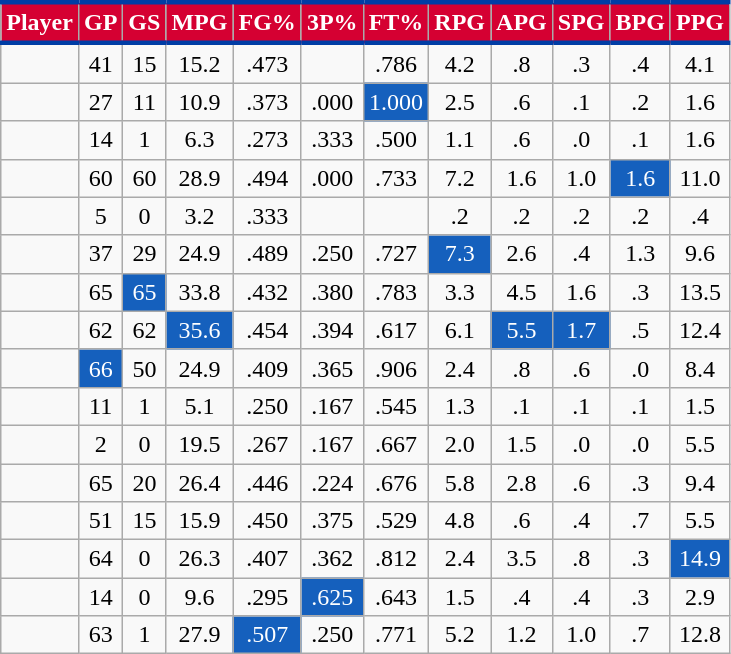<table class="wikitable sortable" style="text-align:right;">
<tr>
<th style="background:#D50032; color:#FFFFFF; border-top:#003DA5 3px solid; border-bottom:#003DA5 3px solid;">Player</th>
<th style="background:#D50032; color:#FFFFFF; border-top:#003DA5 3px solid; border-bottom:#003DA5 3px solid;">GP</th>
<th style="background:#D50032; color:#FFFFFF; border-top:#003DA5 3px solid; border-bottom:#003DA5 3px solid;">GS</th>
<th style="background:#D50032; color:#FFFFFF; border-top:#003DA5 3px solid; border-bottom:#003DA5 3px solid;">MPG</th>
<th style="background:#D50032; color:#FFFFFF; border-top:#003DA5 3px solid; border-bottom:#003DA5 3px solid;">FG%</th>
<th style="background:#D50032; color:#FFFFFF; border-top:#003DA5 3px solid; border-bottom:#003DA5 3px solid;">3P%</th>
<th style="background:#D50032; color:#FFFFFF; border-top:#003DA5 3px solid; border-bottom:#003DA5 3px solid;">FT%</th>
<th style="background:#D50032; color:#FFFFFF; border-top:#003DA5 3px solid; border-bottom:#003DA5 3px solid;">RPG</th>
<th style="background:#D50032; color:#FFFFFF; border-top:#003DA5 3px solid; border-bottom:#003DA5 3px solid;">APG</th>
<th style="background:#D50032; color:#FFFFFF; border-top:#003DA5 3px solid; border-bottom:#003DA5 3px solid;">SPG</th>
<th style="background:#D50032; color:#FFFFFF; border-top:#003DA5 3px solid; border-bottom:#003DA5 3px solid;">BPG</th>
<th style="background:#D50032; color:#FFFFFF; border-top:#003DA5 3px solid; border-bottom:#003DA5 3px solid;">PPG</th>
</tr>
<tr style="text-align:center">
<td></td>
<td>41</td>
<td>15</td>
<td>15.2</td>
<td>.473</td>
<td></td>
<td>.786</td>
<td>4.2</td>
<td>.8</td>
<td>.3</td>
<td>.4</td>
<td>4.1</td>
</tr>
<tr style="text-align:center">
<td></td>
<td>27</td>
<td>11</td>
<td>10.9</td>
<td>.373</td>
<td>.000</td>
<td style="background:#1560BD;color:white;">1.000</td>
<td>2.5</td>
<td>.6</td>
<td>.1</td>
<td>.2</td>
<td>1.6</td>
</tr>
<tr style="text-align:center">
<td></td>
<td>14</td>
<td>1</td>
<td>6.3</td>
<td>.273</td>
<td>.333</td>
<td>.500</td>
<td>1.1</td>
<td>.6</td>
<td>.0</td>
<td>.1</td>
<td>1.6</td>
</tr>
<tr style="text-align:center">
<td><strong></strong></td>
<td>60</td>
<td>60</td>
<td>28.9</td>
<td>.494</td>
<td>.000</td>
<td>.733</td>
<td>7.2</td>
<td>1.6</td>
<td>1.0</td>
<td style="background:#1560BD;color:white;">1.6</td>
<td>11.0</td>
</tr>
<tr style="text-align:center">
<td></td>
<td>5</td>
<td>0</td>
<td>3.2</td>
<td>.333</td>
<td></td>
<td></td>
<td>.2</td>
<td>.2</td>
<td>.2</td>
<td>.2</td>
<td>.4</td>
</tr>
<tr style="text-align:center">
<td><strong></strong></td>
<td>37</td>
<td>29</td>
<td>24.9</td>
<td>.489</td>
<td>.250</td>
<td>.727</td>
<td style="background:#1560BD;color:white;">7.3</td>
<td>2.6</td>
<td>.4</td>
<td>1.3</td>
<td>9.6</td>
</tr>
<tr style="text-align:center">
<td><strong></strong></td>
<td>65</td>
<td style="background:#1560BD;color:white;">65</td>
<td>33.8</td>
<td>.432</td>
<td>.380</td>
<td>.783</td>
<td>3.3</td>
<td>4.5</td>
<td>1.6</td>
<td>.3</td>
<td>13.5</td>
</tr>
<tr style="text-align:center">
<td><strong></strong></td>
<td>62</td>
<td>62</td>
<td style="background:#1560BD;color:white;">35.6</td>
<td>.454</td>
<td>.394</td>
<td>.617</td>
<td>6.1</td>
<td style="background:#1560BD;color:white;">5.5</td>
<td style="background:#1560BD;color:white;">1.7</td>
<td>.5</td>
<td>12.4</td>
</tr>
<tr style="text-align:center">
<td></td>
<td style="background:#1560BD;color:white;">66</td>
<td>50</td>
<td>24.9</td>
<td>.409</td>
<td>.365</td>
<td>.906</td>
<td>2.4</td>
<td>.8</td>
<td>.6</td>
<td>.0</td>
<td>8.4</td>
</tr>
<tr style="text-align:center">
<td></td>
<td>11</td>
<td>1</td>
<td>5.1</td>
<td>.250</td>
<td>.167</td>
<td>.545</td>
<td>1.3</td>
<td>.1</td>
<td>.1</td>
<td>.1</td>
<td>1.5</td>
</tr>
<tr style="text-align:center">
<td></td>
<td>2</td>
<td>0</td>
<td>19.5</td>
<td>.267</td>
<td>.167</td>
<td>.667</td>
<td>2.0</td>
<td>1.5</td>
<td>.0</td>
<td>.0</td>
<td>5.5</td>
</tr>
<tr style="text-align:center">
<td><strong></strong></td>
<td>65</td>
<td>20</td>
<td>26.4</td>
<td>.446</td>
<td>.224</td>
<td>.676</td>
<td>5.8</td>
<td>2.8</td>
<td>.6</td>
<td>.3</td>
<td>9.4</td>
</tr>
<tr style="text-align:center">
<td></td>
<td>51</td>
<td>15</td>
<td>15.9</td>
<td>.450</td>
<td>.375</td>
<td>.529</td>
<td>4.8</td>
<td>.6</td>
<td>.4</td>
<td>.7</td>
<td>5.5</td>
</tr>
<tr style="text-align:center">
<td></td>
<td>64</td>
<td>0</td>
<td>26.3</td>
<td>.407</td>
<td>.362</td>
<td>.812</td>
<td>2.4</td>
<td>3.5</td>
<td>.8</td>
<td>.3</td>
<td style="background:#1560BD;color:white;">14.9</td>
</tr>
<tr style="text-align:center">
<td></td>
<td>14</td>
<td>0</td>
<td>9.6</td>
<td>.295</td>
<td style="background:#1560BD;color:white;">.625</td>
<td>.643</td>
<td>1.5</td>
<td>.4</td>
<td>.4</td>
<td>.3</td>
<td>2.9</td>
</tr>
<tr style="text-align:center">
<td></td>
<td>63</td>
<td>1</td>
<td>27.9</td>
<td style="background:#1560BD;color:white;">.507</td>
<td>.250</td>
<td>.771</td>
<td>5.2</td>
<td>1.2</td>
<td>1.0</td>
<td>.7</td>
<td>12.8</td>
</tr>
</table>
